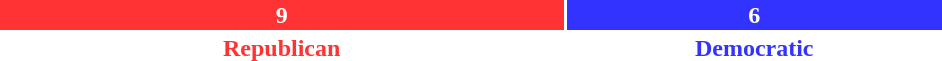<table style="width:50%">
<tr>
<td scope="row" colspan="3" style="text-align:center"></td>
</tr>
<tr>
<td scope="row" style="background:#F33; width:60%; text-align:center; color:white"><strong>9</strong></td>
<td style="background:#33F; width:40%; text-align:center; color:white"><strong>6</strong></td>
</tr>
<tr>
<td scope="row" style="text-align:center; color:#F33"><strong>Republican</strong></td>
<td style="text-align:center; color:#33F"><strong>Democratic</strong></td>
</tr>
</table>
